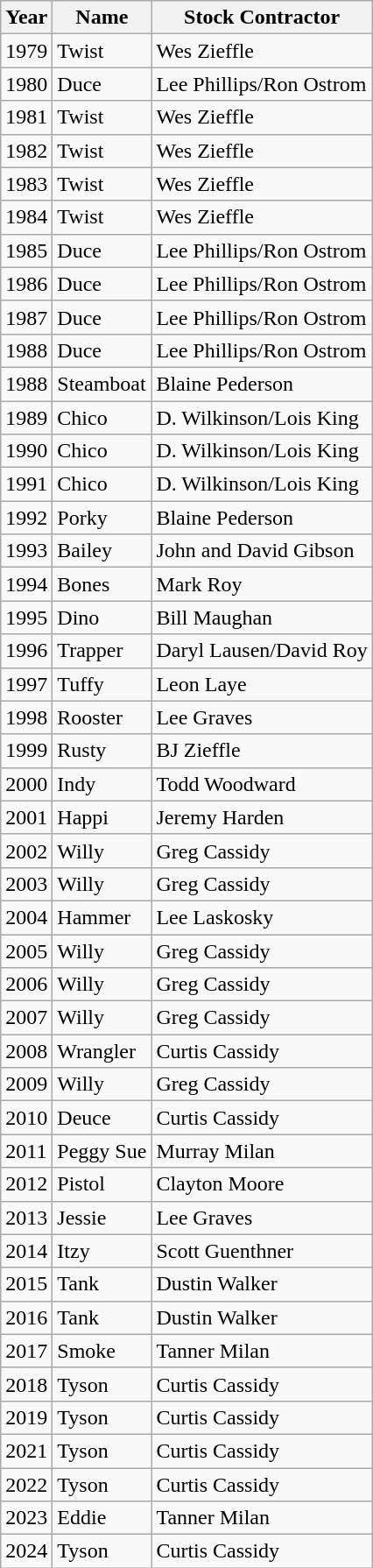<table class="wikitable">
<tr>
<th>Year</th>
<th>Name</th>
<th>Stock Contractor</th>
</tr>
<tr>
<td>1979</td>
<td>Twist</td>
<td>Wes Zieffle</td>
</tr>
<tr>
<td>1980</td>
<td>Duce</td>
<td>Lee Phillips/Ron Ostrom</td>
</tr>
<tr>
<td>1981</td>
<td>Twist</td>
<td>Wes Zieffle</td>
</tr>
<tr>
<td>1982</td>
<td>Twist</td>
<td>Wes Zieffle</td>
</tr>
<tr>
<td>1983</td>
<td>Twist</td>
<td>Wes Zieffle</td>
</tr>
<tr>
<td>1984</td>
<td>Twist</td>
<td>Wes Zieffle</td>
</tr>
<tr>
<td>1985</td>
<td>Duce</td>
<td>Lee Phillips/Ron Ostrom</td>
</tr>
<tr>
<td>1986</td>
<td>Duce</td>
<td>Lee Phillips/Ron Ostrom</td>
</tr>
<tr>
<td>1987</td>
<td>Duce</td>
<td>Lee Phillips/Ron Ostrom</td>
</tr>
<tr>
<td>1988</td>
<td>Duce</td>
<td>Lee Phillips/Ron Ostrom</td>
</tr>
<tr>
<td>1988</td>
<td>Steamboat</td>
<td>Blaine Pederson</td>
</tr>
<tr>
<td>1989</td>
<td>Chico</td>
<td>D. Wilkinson/Lois King</td>
</tr>
<tr>
<td>1990</td>
<td>Chico</td>
<td>D. Wilkinson/Lois King</td>
</tr>
<tr>
<td>1991</td>
<td>Chico</td>
<td>D. Wilkinson/Lois King</td>
</tr>
<tr>
<td>1992</td>
<td>Porky</td>
<td>Blaine Pederson</td>
</tr>
<tr>
<td>1993</td>
<td>Bailey</td>
<td>John and David Gibson</td>
</tr>
<tr>
<td>1994</td>
<td>Bones</td>
<td>Mark Roy</td>
</tr>
<tr>
<td>1995</td>
<td>Dino</td>
<td>Bill Maughan</td>
</tr>
<tr>
<td>1996</td>
<td>Trapper</td>
<td>Daryl Lausen/David Roy</td>
</tr>
<tr>
<td>1997</td>
<td>Tuffy</td>
<td>Leon Laye</td>
</tr>
<tr>
<td>1998</td>
<td>Rooster</td>
<td>Lee Graves</td>
</tr>
<tr>
<td>1999</td>
<td>Rusty</td>
<td>BJ Zieffle</td>
</tr>
<tr>
<td>2000</td>
<td>Indy</td>
<td>Todd Woodward</td>
</tr>
<tr>
<td>2001</td>
<td>Happi</td>
<td>Jeremy Harden</td>
</tr>
<tr>
<td>2002</td>
<td>Willy</td>
<td>Greg Cassidy</td>
</tr>
<tr>
<td>2003</td>
<td>Willy</td>
<td>Greg Cassidy</td>
</tr>
<tr>
<td>2004</td>
<td>Hammer</td>
<td>Lee Laskosky</td>
</tr>
<tr>
<td>2005</td>
<td>Willy</td>
<td>Greg Cassidy</td>
</tr>
<tr>
<td>2006</td>
<td>Willy</td>
<td>Greg Cassidy</td>
</tr>
<tr>
<td>2007</td>
<td>Willy</td>
<td>Greg Cassidy</td>
</tr>
<tr>
<td>2008</td>
<td>Wrangler</td>
<td>Curtis Cassidy</td>
</tr>
<tr>
<td>2009</td>
<td>Willy</td>
<td>Greg Cassidy</td>
</tr>
<tr>
<td>2010</td>
<td>Deuce</td>
<td>Curtis Cassidy</td>
</tr>
<tr>
<td>2011</td>
<td>Peggy Sue</td>
<td>Murray Milan</td>
</tr>
<tr>
<td>2012</td>
<td>Pistol</td>
<td>Clayton Moore</td>
</tr>
<tr>
<td>2013</td>
<td>Jessie</td>
<td>Lee Graves</td>
</tr>
<tr>
<td>2014</td>
<td>Itzy</td>
<td>Scott Guenthner</td>
</tr>
<tr>
<td>2015</td>
<td>Tank</td>
<td>Dustin Walker</td>
</tr>
<tr>
<td>2016</td>
<td>Tank</td>
<td>Dustin Walker</td>
</tr>
<tr>
<td>2017</td>
<td>Smoke</td>
<td>Tanner Milan</td>
</tr>
<tr>
<td>2018</td>
<td>Tyson</td>
<td>Curtis Cassidy</td>
</tr>
<tr>
<td>2019</td>
<td>Tyson</td>
<td>Curtis Cassidy</td>
</tr>
<tr>
<td>2021</td>
<td>Tyson</td>
<td>Curtis Cassidy</td>
</tr>
<tr>
<td>2022</td>
<td>Tyson</td>
<td>Curtis Cassidy</td>
</tr>
<tr>
<td>2023</td>
<td>Eddie</td>
<td>Tanner Milan</td>
</tr>
<tr>
<td>2024</td>
<td>Tyson</td>
<td>Curtis Cassidy</td>
</tr>
</table>
